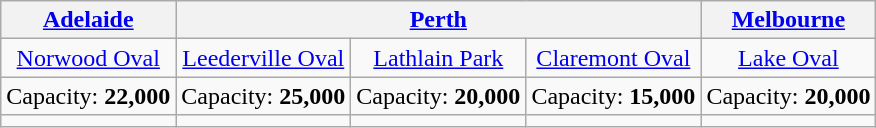<table class="wikitable" style="text-align:center">
<tr>
<th><a href='#'>Adelaide</a></th>
<th colspan=3><a href='#'>Perth</a></th>
<th><a href='#'>Melbourne</a></th>
</tr>
<tr>
<td><a href='#'>Norwood Oval</a></td>
<td><a href='#'>Leederville Oval</a></td>
<td><a href='#'>Lathlain Park</a></td>
<td><a href='#'>Claremont Oval</a></td>
<td><a href='#'>Lake Oval</a></td>
</tr>
<tr>
<td>Capacity: <strong>22,000</strong></td>
<td>Capacity: <strong>25,000</strong></td>
<td>Capacity: <strong>20,000</strong></td>
<td>Capacity: <strong>15,000</strong></td>
<td>Capacity: <strong>20,000</strong></td>
</tr>
<tr>
<td></td>
<td></td>
<td></td>
<td></td>
<td></td>
</tr>
</table>
